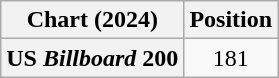<table class="wikitable sortable plainrowheaders" style="text-align:center">
<tr>
<th scope="col">Chart (2024)</th>
<th scope="col">Position</th>
</tr>
<tr>
<th scope="row">US <em>Billboard</em> 200</th>
<td>181</td>
</tr>
</table>
